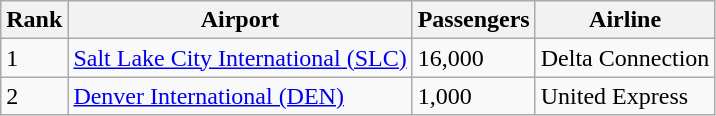<table class="wikitable">
<tr>
<th>Rank</th>
<th>Airport</th>
<th>Passengers</th>
<th>Airline</th>
</tr>
<tr>
<td>1</td>
<td><a href='#'>Salt Lake City International (SLC)</a></td>
<td>16,000</td>
<td>Delta Connection</td>
</tr>
<tr>
<td>2</td>
<td><a href='#'>Denver International (DEN)</a></td>
<td>1,000</td>
<td>United Express</td>
</tr>
</table>
